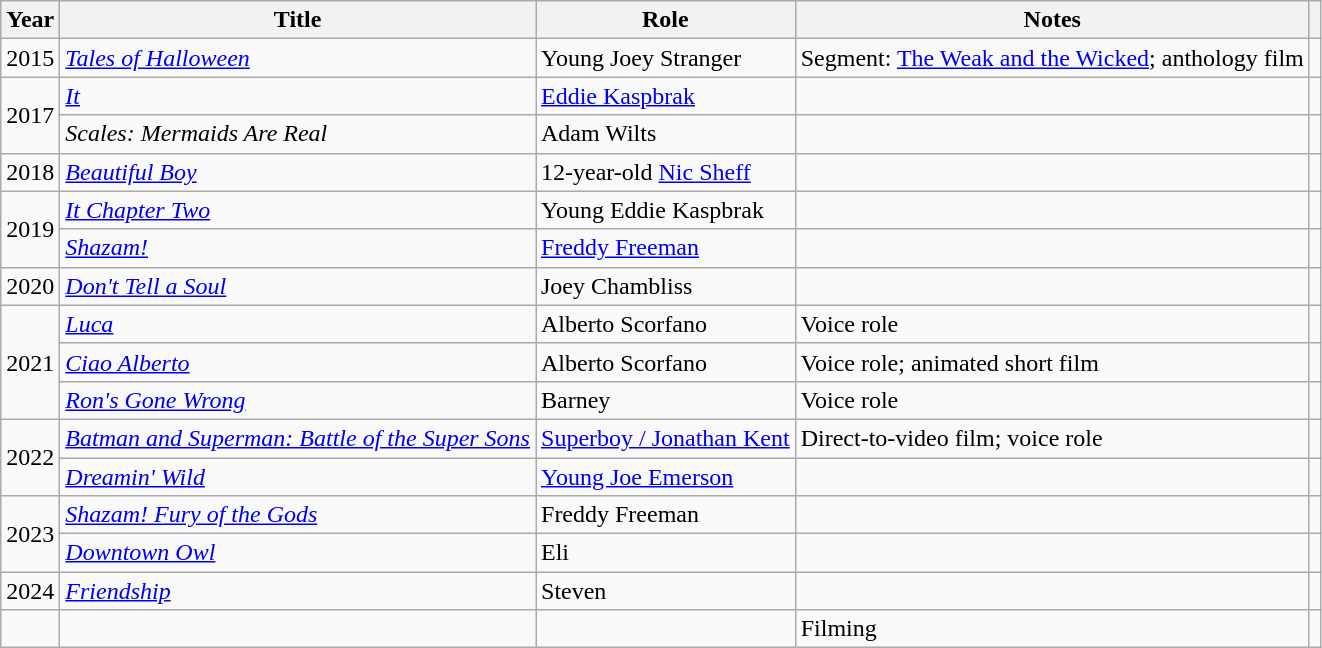<table class="wikitable sortable">
<tr>
<th>Year</th>
<th>Title</th>
<th>Role</th>
<th class="unsortable">Notes</th>
<th class="unsortable"></th>
</tr>
<tr>
<td>2015</td>
<td><em><a href='#'>Tales of Halloween</a></em></td>
<td>Young Joey Stranger</td>
<td>Segment: <a href='#'>The Weak and the Wicked</a>; anthology film</td>
<td style="text-align: center;"></td>
</tr>
<tr>
<td rowspan="2">2017</td>
<td><em><a href='#'>It</a></em></td>
<td><a href='#'>Eddie Kaspbrak</a></td>
<td></td>
<td style="text-align: center;"></td>
</tr>
<tr>
<td><em>Scales: Mermaids Are Real</em></td>
<td>Adam Wilts</td>
<td></td>
<td style="text-align: center;"></td>
</tr>
<tr>
<td>2018</td>
<td><em><a href='#'>Beautiful Boy</a></em></td>
<td>12-year-old <a href='#'>Nic Sheff</a></td>
<td></td>
<td style="text-align: center;"></td>
</tr>
<tr>
<td rowspan="2">2019</td>
<td><em><a href='#'>It Chapter Two</a></em></td>
<td>Young Eddie Kaspbrak</td>
<td></td>
<td style="text-align: center;"></td>
</tr>
<tr>
<td><em><a href='#'>Shazam!</a></em></td>
<td><a href='#'>Freddy Freeman</a></td>
<td></td>
<td style="text-align: center;"></td>
</tr>
<tr>
<td>2020</td>
<td><em><a href='#'>Don't Tell a Soul</a></em></td>
<td>Joey Chambliss</td>
<td></td>
<td style="text-align: center;"></td>
</tr>
<tr>
<td rowspan="3">2021</td>
<td><em><a href='#'>Luca</a></em></td>
<td>Alberto Scorfano</td>
<td>Voice role</td>
<td style="text-align: center;"></td>
</tr>
<tr>
<td><em><a href='#'>Ciao Alberto</a></em></td>
<td>Alberto Scorfano</td>
<td>Voice role; animated short film</td>
<td style="text-align: center;"></td>
</tr>
<tr>
<td><em><a href='#'>Ron's Gone Wrong</a></em></td>
<td>Barney</td>
<td>Voice role</td>
<td style="text-align: center;"></td>
</tr>
<tr>
<td rowspan="2">2022</td>
<td><em><a href='#'>Batman and Superman: Battle of the Super Sons</a></em></td>
<td><a href='#'>Superboy / Jonathan Kent</a></td>
<td>Direct-to-video film; voice role</td>
<td></td>
</tr>
<tr>
<td><em><a href='#'>Dreamin' Wild</a></em></td>
<td><a href='#'>Young Joe Emerson</a></td>
<td></td>
<td style="text-align:center;"></td>
</tr>
<tr>
<td rowspan="2">2023</td>
<td><em><a href='#'>Shazam! Fury of the Gods</a></em></td>
<td>Freddy Freeman</td>
<td></td>
<td style="text-align: center;"></td>
</tr>
<tr>
<td><em><a href='#'>Downtown Owl</a></em></td>
<td>Eli</td>
<td></td>
<td style="text-align: center;"></td>
</tr>
<tr>
<td>2024</td>
<td><em><a href='#'>Friendship</a></em></td>
<td>Steven</td>
<td></td>
<td style="text-align:center;"></td>
</tr>
<tr>
<td></td>
<td></td>
<td></td>
<td>Filming</td>
<td></td>
</tr>
</table>
